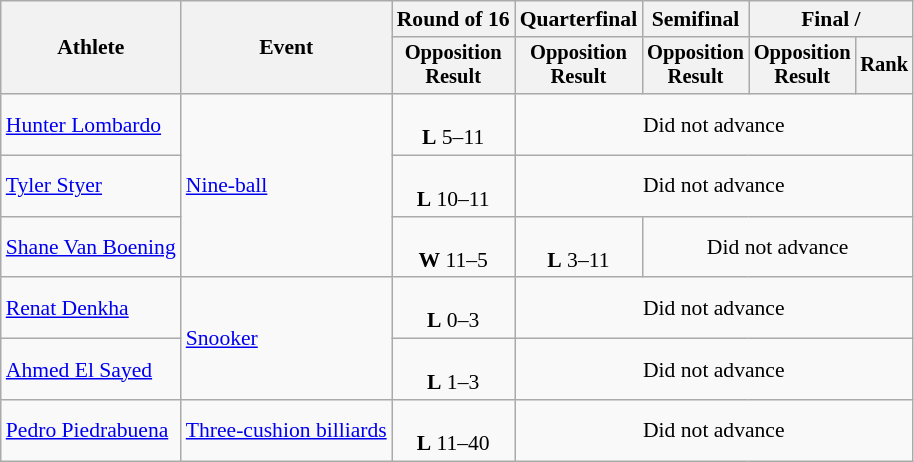<table class=wikitable style=font-size:90%;text-align:center>
<tr>
<th rowspan=2>Athlete</th>
<th rowspan=2>Event</th>
<th>Round of 16</th>
<th>Quarterfinal</th>
<th>Semifinal</th>
<th colspan=2>Final / </th>
</tr>
<tr style=font-size:95%>
<th>Opposition<br>Result</th>
<th>Opposition<br>Result</th>
<th>Opposition<br>Result</th>
<th>Opposition<br>Result</th>
<th>Rank</th>
</tr>
<tr>
<td align=left><a href='#'>Hunter Lombardo</a></td>
<td align=left rowspan=3><a href='#'>Nine-ball</a></td>
<td><br><strong>L</strong> 5–11</td>
<td colspan=4>Did not advance</td>
</tr>
<tr>
<td align=left><a href='#'>Tyler Styer</a></td>
<td><br><strong>L</strong> 10–11</td>
<td colspan=4>Did not advance</td>
</tr>
<tr>
<td align=left><a href='#'>Shane Van Boening</a></td>
<td><br><strong>W</strong> 11–5</td>
<td><br><strong>L</strong> 3–11</td>
<td colspan=3>Did not advance</td>
</tr>
<tr>
<td align=left><a href='#'>Renat Denkha</a></td>
<td align=left rowspan=2><a href='#'>Snooker</a></td>
<td><br><strong>L</strong> 0–3</td>
<td colspan=4>Did not advance</td>
</tr>
<tr>
<td align=left><a href='#'>Ahmed El Sayed</a></td>
<td><br><strong>L</strong> 1–3</td>
<td colspan=4>Did not advance</td>
</tr>
<tr>
<td align=left><a href='#'>Pedro Piedrabuena</a></td>
<td align=left><a href='#'>Three-cushion billiards</a></td>
<td><br><strong>L</strong> 11–40</td>
<td colspan=4>Did not advance</td>
</tr>
</table>
